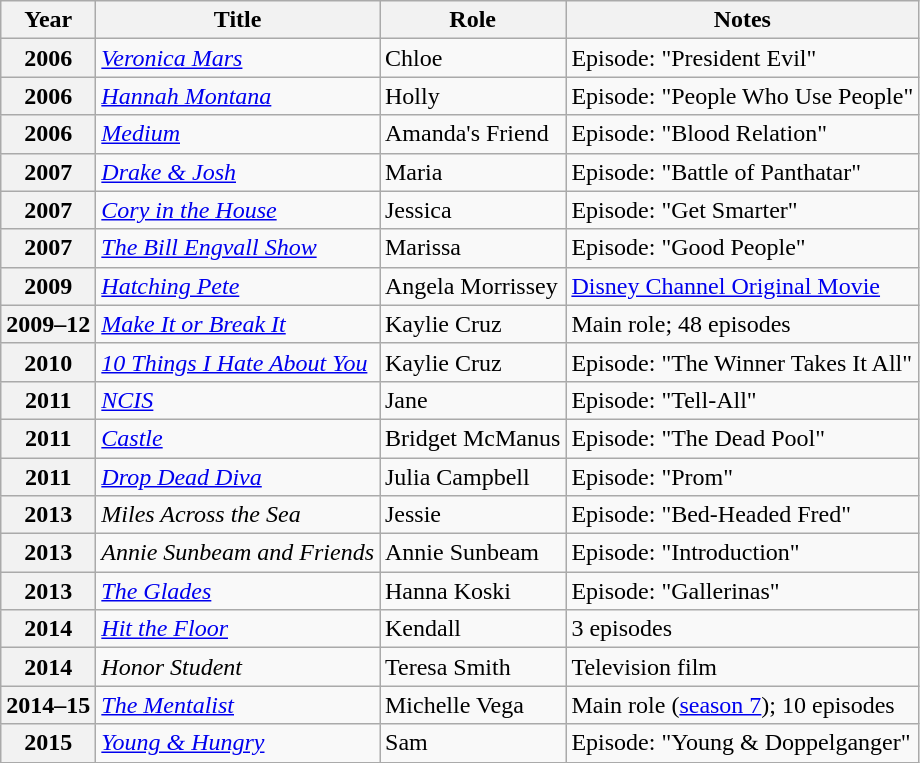<table class="wikitable sortable">
<tr>
<th scope="col">Year</th>
<th scope="col">Title</th>
<th scope="col">Role</th>
<th scope="col" class="unsortable">Notes</th>
</tr>
<tr>
<th scope="row">2006</th>
<td><em><a href='#'>Veronica Mars</a></em></td>
<td>Chloe</td>
<td>Episode: "President Evil"</td>
</tr>
<tr>
<th scope="row">2006</th>
<td><em><a href='#'>Hannah Montana</a></em></td>
<td>Holly</td>
<td>Episode: "People Who Use People"</td>
</tr>
<tr>
<th scope="row">2006</th>
<td><em><a href='#'>Medium</a></em></td>
<td>Amanda's Friend</td>
<td>Episode: "Blood Relation"</td>
</tr>
<tr>
<th scope="row">2007</th>
<td><em><a href='#'>Drake & Josh</a></em></td>
<td>Maria</td>
<td>Episode: "Battle of Panthatar"</td>
</tr>
<tr>
<th scope="row">2007</th>
<td><em><a href='#'>Cory in the House</a></em></td>
<td>Jessica</td>
<td>Episode: "Get Smarter"</td>
</tr>
<tr>
<th scope="row">2007</th>
<td><em><a href='#'>The Bill Engvall Show</a></em></td>
<td>Marissa</td>
<td>Episode: "Good People"</td>
</tr>
<tr>
<th scope="row">2009</th>
<td><em><a href='#'>Hatching Pete</a></em></td>
<td>Angela Morrissey</td>
<td><a href='#'>Disney Channel Original Movie</a></td>
</tr>
<tr>
<th scope="row">2009–12</th>
<td><em><a href='#'>Make It or Break It</a></em></td>
<td>Kaylie Cruz</td>
<td>Main role; 48 episodes</td>
</tr>
<tr>
<th scope="row">2010</th>
<td><em><a href='#'>10 Things I Hate About You</a></em></td>
<td>Kaylie Cruz</td>
<td>Episode: "The Winner Takes It All"</td>
</tr>
<tr>
<th scope="row">2011</th>
<td><em><a href='#'>NCIS</a></em></td>
<td>Jane</td>
<td>Episode: "Tell-All"</td>
</tr>
<tr>
<th scope="row">2011</th>
<td><em><a href='#'>Castle</a></em></td>
<td>Bridget McManus</td>
<td>Episode: "The Dead Pool"</td>
</tr>
<tr>
<th scope="row">2011</th>
<td><em><a href='#'>Drop Dead Diva</a></em></td>
<td>Julia Campbell</td>
<td>Episode: "Prom"</td>
</tr>
<tr>
<th scope="row">2013</th>
<td><em>Miles Across the Sea</em></td>
<td>Jessie</td>
<td>Episode: "Bed-Headed Fred"</td>
</tr>
<tr>
<th scope="row">2013</th>
<td><em>Annie Sunbeam and Friends</em></td>
<td>Annie Sunbeam</td>
<td>Episode: "Introduction"</td>
</tr>
<tr>
<th scope="row">2013</th>
<td><em><a href='#'>The Glades</a></em></td>
<td>Hanna Koski</td>
<td>Episode: "Gallerinas"</td>
</tr>
<tr>
<th scope="row">2014</th>
<td><em><a href='#'>Hit the Floor</a></em></td>
<td>Kendall</td>
<td>3 episodes</td>
</tr>
<tr>
<th scope="row">2014</th>
<td><em>Honor Student</em></td>
<td>Teresa Smith</td>
<td>Television film</td>
</tr>
<tr>
<th scope="row">2014–15</th>
<td><em><a href='#'>The Mentalist</a></em></td>
<td>Michelle Vega</td>
<td>Main role (<a href='#'>season 7</a>); 10 episodes</td>
</tr>
<tr>
<th scope="row">2015</th>
<td><em><a href='#'>Young & Hungry</a></em></td>
<td>Sam</td>
<td>Episode: "Young & Doppelganger"</td>
</tr>
</table>
